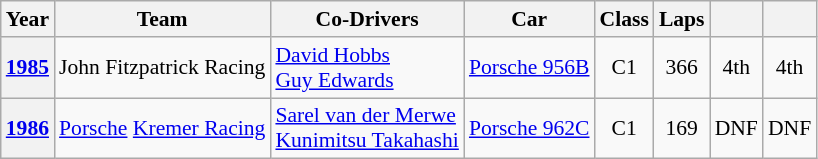<table class="wikitable" style="text-align:center; font-size:90%">
<tr>
<th>Year</th>
<th>Team</th>
<th>Co-Drivers</th>
<th>Car</th>
<th>Class</th>
<th>Laps</th>
<th></th>
<th></th>
</tr>
<tr>
<th><a href='#'>1985</a></th>
<td align="left" nowrap> John Fitzpatrick Racing</td>
<td align="left" nowrap> <a href='#'>David Hobbs</a><br> <a href='#'>Guy Edwards</a></td>
<td align="left" nowrap><a href='#'>Porsche 956B</a></td>
<td>C1</td>
<td>366</td>
<td>4th</td>
<td>4th</td>
</tr>
<tr>
<th><a href='#'>1986</a></th>
<td align="left" nowrap> <a href='#'>Porsche</a> <a href='#'>Kremer Racing</a></td>
<td align="left" nowrap> <a href='#'>Sarel van der Merwe</a><br> <a href='#'>Kunimitsu Takahashi</a></td>
<td align="left" nowrap><a href='#'>Porsche 962C</a></td>
<td>C1</td>
<td>169</td>
<td>DNF</td>
<td>DNF</td>
</tr>
</table>
